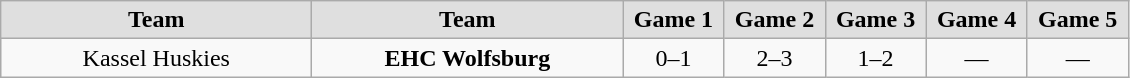<table class="wikitable">
<tr align="center">
<td width="200" bgcolor="#dfdfdf"><strong>Team</strong></td>
<td width="200" bgcolor="#dfdfdf"><strong>Team</strong></td>
<td width="60" bgcolor="#dfdfdf"><strong>Game 1</strong></td>
<td width="60" bgcolor="#dfdfdf"><strong>Game 2</strong></td>
<td width="60" bgcolor="#dfdfdf"><strong>Game 3</strong></td>
<td width="60" bgcolor="#dfdfdf"><strong>Game 4</strong></td>
<td width="60" bgcolor="#dfdfdf"><strong>Game 5</strong></td>
</tr>
<tr align="center">
<td>Kassel Huskies</td>
<td><strong>EHC Wolfsburg</strong></td>
<td>0–1</td>
<td>2–3</td>
<td>1–2</td>
<td>—</td>
<td>—</td>
</tr>
</table>
